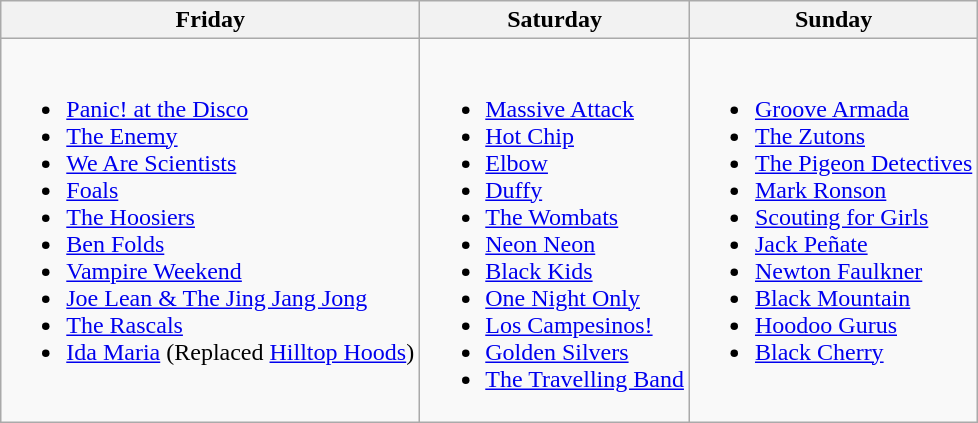<table class="wikitable">
<tr>
<th>Friday</th>
<th>Saturday</th>
<th>Sunday</th>
</tr>
<tr valign="top">
<td><br><ul><li><a href='#'>Panic! at the Disco</a></li><li><a href='#'>The Enemy</a></li><li><a href='#'>We Are Scientists</a></li><li><a href='#'>Foals</a></li><li><a href='#'>The Hoosiers</a></li><li><a href='#'>Ben Folds</a></li><li><a href='#'>Vampire Weekend</a></li><li><a href='#'>Joe Lean & The Jing Jang Jong</a></li><li><a href='#'>The Rascals</a></li><li><a href='#'>Ida Maria</a> (Replaced <a href='#'>Hilltop Hoods</a>)</li></ul></td>
<td><br><ul><li><a href='#'>Massive Attack</a></li><li><a href='#'>Hot Chip</a></li><li><a href='#'>Elbow</a></li><li><a href='#'>Duffy</a></li><li><a href='#'>The Wombats</a></li><li><a href='#'>Neon Neon</a></li><li><a href='#'>Black Kids</a></li><li><a href='#'>One Night Only</a></li><li><a href='#'>Los Campesinos!</a></li><li><a href='#'>Golden Silvers</a></li><li><a href='#'>The Travelling Band</a></li></ul></td>
<td><br><ul><li><a href='#'>Groove Armada</a></li><li><a href='#'>The Zutons</a></li><li><a href='#'>The Pigeon Detectives</a></li><li><a href='#'>Mark Ronson</a></li><li><a href='#'>Scouting for Girls</a></li><li><a href='#'>Jack Peñate</a></li><li><a href='#'>Newton Faulkner</a></li><li><a href='#'>Black Mountain</a></li><li><a href='#'>Hoodoo Gurus</a></li><li><a href='#'>Black Cherry</a></li></ul></td>
</tr>
</table>
